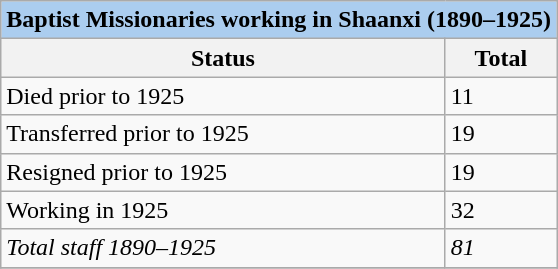<table class="wikitable">
<tr>
<td bgcolor="#ABCDEF" align="center" colspan="6"><strong>Baptist Missionaries working in Shaanxi (1890–1925)</strong></td>
</tr>
<tr>
<th>Status</th>
<th>Total</th>
</tr>
<tr>
<td>Died prior to 1925</td>
<td>11</td>
</tr>
<tr>
<td>Transferred prior to 1925</td>
<td>19</td>
</tr>
<tr>
<td>Resigned prior to 1925</td>
<td>19</td>
</tr>
<tr>
<td>Working in 1925</td>
<td>32</td>
</tr>
<tr>
<td><em>Total staff 1890–1925</em></td>
<td><em>81</em></td>
</tr>
<tr>
</tr>
</table>
